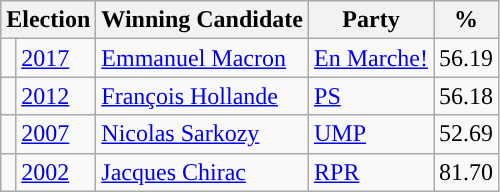<table class="wikitable">
<tr>
<th colspan="2">Election</th>
<th>Winning Candidate</th>
<th>Party</th>
<th>%</th>
</tr>
<tr>
<td style="background-color: "></td>
<td><a href='#'>2017</a></td>
<td><a href='#'>Emmanuel Macron</a></td>
<td><a href='#'>En Marche!</a></td>
<td>56.19</td>
</tr>
<tr>
<td style="background-color: "></td>
<td><a href='#'>2012</a></td>
<td><a href='#'>François Hollande</a></td>
<td><a href='#'>PS</a></td>
<td>56.18</td>
</tr>
<tr>
<td style="background-color: "></td>
<td><a href='#'>2007</a></td>
<td><a href='#'>Nicolas Sarkozy</a></td>
<td><a href='#'>UMP</a></td>
<td>52.69</td>
</tr>
<tr>
<td style="background-color: "></td>
<td><a href='#'>2002</a></td>
<td><a href='#'>Jacques Chirac</a></td>
<td><a href='#'>RPR</a></td>
<td>81.70</td>
</tr>
</table>
